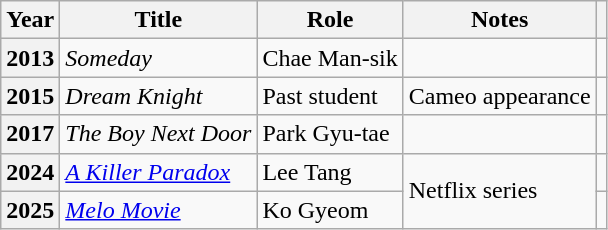<table class="wikitable plainrowheaders">
<tr>
<th scope="col">Year</th>
<th scope="col">Title</th>
<th scope="col">Role</th>
<th scope="col">Notes</th>
<th scope="col" class="unsortable"></th>
</tr>
<tr>
<th scope="row">2013</th>
<td><em>Someday</em></td>
<td>Chae Man-sik</td>
<td></td>
<td></td>
</tr>
<tr>
<th scope="row">2015</th>
<td><em>Dream Knight</em></td>
<td>Past student</td>
<td>Cameo appearance</td>
<td style="text-align:center"></td>
</tr>
<tr>
<th scope="row">2017</th>
<td><em>The Boy Next Door</em></td>
<td>Park Gyu-tae</td>
<td></td>
<td></td>
</tr>
<tr>
<th scope="row">2024</th>
<td><em><a href='#'>A Killer Paradox</a></em></td>
<td>Lee Tang</td>
<td rowspan="2">Netflix series</td>
<td style="text-align:center"></td>
</tr>
<tr>
<th scope="row">2025</th>
<td><em><a href='#'>Melo Movie</a></em></td>
<td>Ko Gyeom</td>
<td></td>
</tr>
</table>
